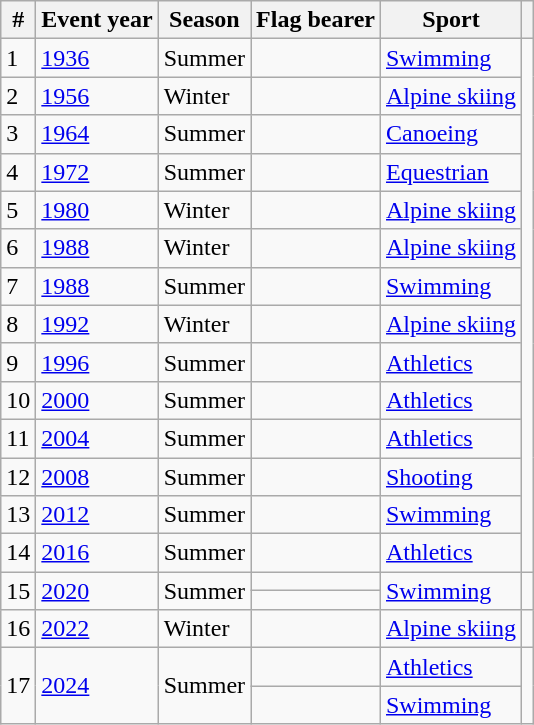<table class="wikitable sortable">
<tr>
<th>#</th>
<th>Event year</th>
<th>Season</th>
<th>Flag bearer</th>
<th>Sport</th>
<th></th>
</tr>
<tr>
<td>1</td>
<td><a href='#'>1936</a></td>
<td>Summer</td>
<td></td>
<td><a href='#'>Swimming</a></td>
<td rowspan=14></td>
</tr>
<tr>
<td>2</td>
<td><a href='#'>1956</a></td>
<td>Winter</td>
<td></td>
<td><a href='#'>Alpine skiing</a></td>
</tr>
<tr>
<td>3</td>
<td><a href='#'>1964</a></td>
<td>Summer</td>
<td></td>
<td><a href='#'>Canoeing</a></td>
</tr>
<tr>
<td>4</td>
<td><a href='#'>1972</a></td>
<td>Summer</td>
<td></td>
<td><a href='#'>Equestrian</a></td>
</tr>
<tr>
<td>5</td>
<td><a href='#'>1980</a></td>
<td>Winter</td>
<td></td>
<td><a href='#'>Alpine skiing</a></td>
</tr>
<tr>
<td>6</td>
<td><a href='#'>1988</a></td>
<td>Winter</td>
<td></td>
<td><a href='#'>Alpine skiing</a></td>
</tr>
<tr>
<td>7</td>
<td><a href='#'>1988</a></td>
<td>Summer</td>
<td></td>
<td><a href='#'>Swimming</a></td>
</tr>
<tr>
<td>8</td>
<td><a href='#'>1992</a></td>
<td>Winter</td>
<td></td>
<td><a href='#'>Alpine skiing</a></td>
</tr>
<tr>
<td>9</td>
<td><a href='#'>1996</a></td>
<td>Summer</td>
<td></td>
<td><a href='#'>Athletics</a></td>
</tr>
<tr>
<td>10</td>
<td><a href='#'>2000</a></td>
<td>Summer</td>
<td></td>
<td><a href='#'>Athletics</a></td>
</tr>
<tr>
<td>11</td>
<td><a href='#'>2004</a></td>
<td>Summer</td>
<td></td>
<td><a href='#'>Athletics</a></td>
</tr>
<tr>
<td>12</td>
<td><a href='#'>2008</a></td>
<td>Summer</td>
<td></td>
<td><a href='#'>Shooting</a></td>
</tr>
<tr>
<td>13</td>
<td><a href='#'>2012</a></td>
<td>Summer</td>
<td></td>
<td><a href='#'>Swimming</a></td>
</tr>
<tr>
<td>14</td>
<td><a href='#'>2016</a></td>
<td>Summer</td>
<td></td>
<td><a href='#'>Athletics</a></td>
</tr>
<tr>
<td rowspan=2>15</td>
<td rowspan=2><a href='#'>2020</a></td>
<td rowspan=2>Summer</td>
<td></td>
<td rowspan=2><a href='#'>Swimming</a></td>
<td rowspan=2></td>
</tr>
<tr>
<td></td>
</tr>
<tr>
<td>16</td>
<td><a href='#'>2022</a></td>
<td>Winter</td>
<td></td>
<td><a href='#'>Alpine skiing</a></td>
<td></td>
</tr>
<tr>
<td rowspan=2>17</td>
<td rowspan=2><a href='#'>2024</a></td>
<td rowspan=2>Summer</td>
<td></td>
<td><a href='#'>Athletics</a></td>
<td rowspan=2></td>
</tr>
<tr>
<td></td>
<td><a href='#'>Swimming</a></td>
</tr>
</table>
